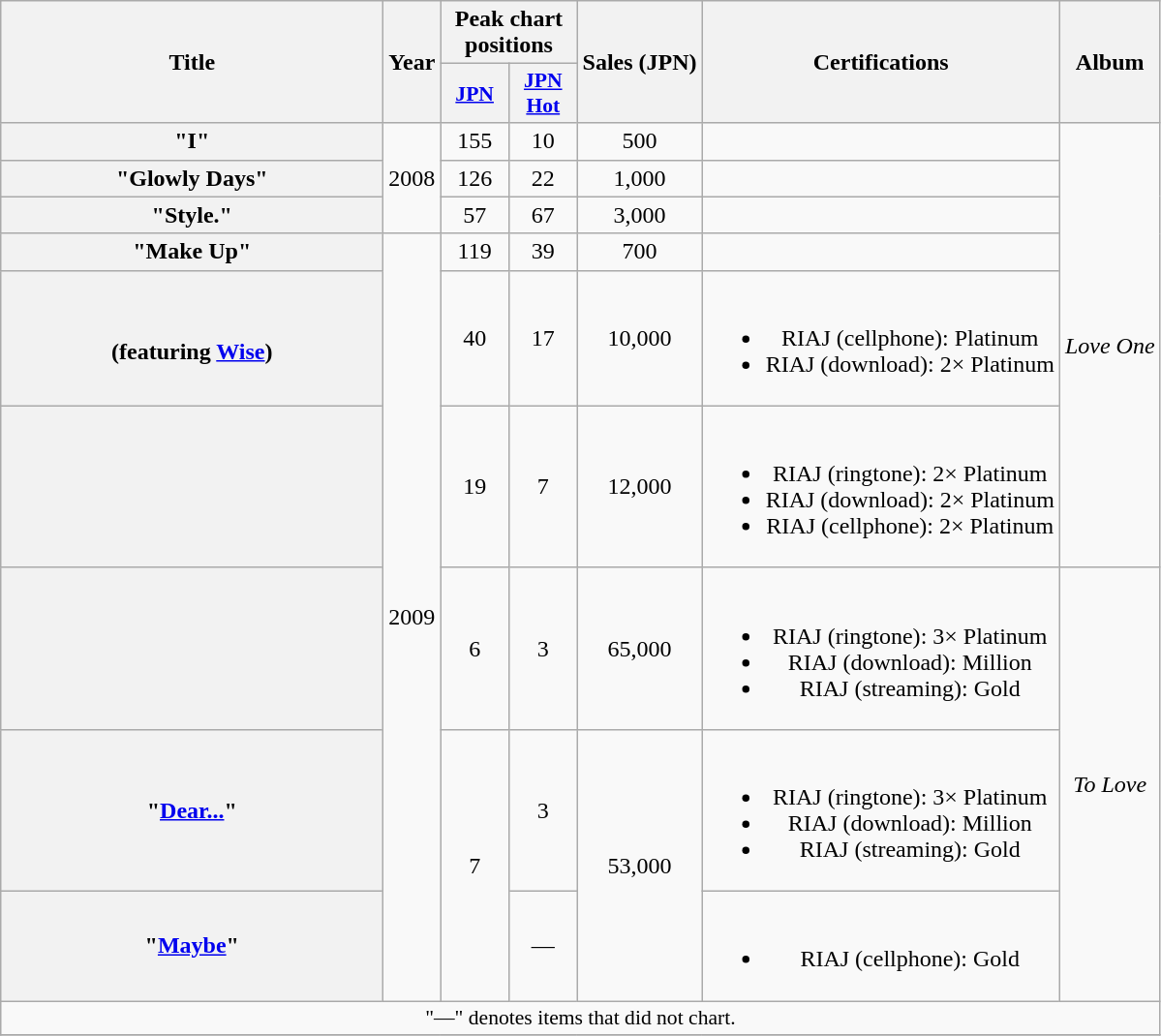<table class="wikitable plainrowheaders" style="text-align:center;">
<tr>
<th scope="col" rowspan="2" style="width:16em;">Title</th>
<th scope="col" rowspan="2">Year</th>
<th scope="col" colspan="2">Peak chart positions</th>
<th scope="col" rowspan="2">Sales (JPN)</th>
<th scope="col" rowspan="2">Certifications</th>
<th scope="col" rowspan="2">Album</th>
</tr>
<tr>
<th scope="col" style="width:2.8em;font-size:90%;"><a href='#'>JPN</a><br></th>
<th scope="col" style="width:2.8em;font-size:90%;"><a href='#'>JPN Hot</a><br></th>
</tr>
<tr>
<th scope="row">"I"</th>
<td rowspan="3">2008</td>
<td>155</td>
<td>10</td>
<td>500</td>
<td></td>
<td rowspan="6"><em>Love One</em></td>
</tr>
<tr>
<th scope="row">"Glowly Days"</th>
<td>126</td>
<td>22</td>
<td>1,000</td>
<td></td>
</tr>
<tr>
<th scope="row">"Style."</th>
<td>57</td>
<td>67</td>
<td>3,000</td>
<td></td>
</tr>
<tr>
<th scope="row">"Make Up"</th>
<td rowspan="6">2009</td>
<td>119</td>
<td>39</td>
<td>700</td>
<td></td>
</tr>
<tr>
<th scope="row"><br><span>(featuring <a href='#'>Wise</a>)</span></th>
<td>40</td>
<td>17</td>
<td>10,000</td>
<td><br><ul><li>RIAJ <span>(cellphone)</span>: Platinum</li><li>RIAJ <span>(download)</span>: 2× Platinum</li></ul></td>
</tr>
<tr>
<th scope="row"></th>
<td>19</td>
<td>7</td>
<td>12,000</td>
<td><br><ul><li>RIAJ <span>(ringtone)</span>: 2× Platinum</li><li>RIAJ <span>(download)</span>: 2× Platinum</li><li>RIAJ <span>(cellphone)</span>: 2× Platinum</li></ul></td>
</tr>
<tr>
<th scope="row"></th>
<td>6</td>
<td>3</td>
<td>65,000</td>
<td><br><ul><li>RIAJ <span>(ringtone)</span>: 3× Platinum</li><li>RIAJ <span>(download)</span>: Million</li><li>RIAJ <span>(streaming)</span>: Gold</li></ul></td>
<td rowspan="3"><em>To Love</em></td>
</tr>
<tr>
<th scope="row">"<a href='#'>Dear...</a>"</th>
<td rowspan="2">7</td>
<td>3</td>
<td rowspan="2">53,000</td>
<td><br><ul><li>RIAJ <span>(ringtone)</span>: 3× Platinum</li><li>RIAJ <span>(download)</span>: Million</li><li>RIAJ <span>(streaming)</span>: Gold</li></ul></td>
</tr>
<tr>
<th scope="row">"<a href='#'>Maybe</a>"</th>
<td>—</td>
<td><br><ul><li>RIAJ <span>(cellphone)</span>: Gold</li></ul></td>
</tr>
<tr>
<td colspan="8" align="center" style="font-size:90%;">"—" denotes items that did not chart.</td>
</tr>
<tr>
</tr>
</table>
